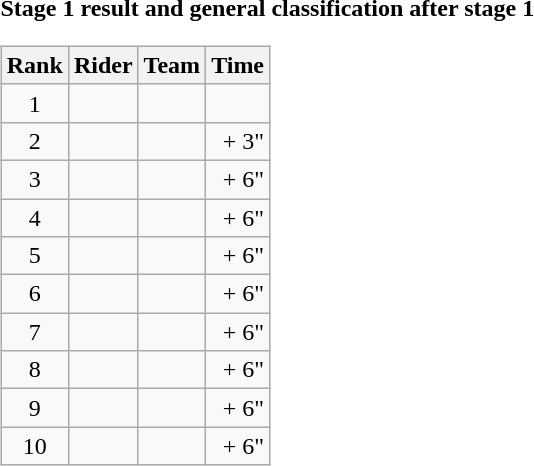<table>
<tr>
<td><strong>Stage 1 result and general classification after stage 1</strong><br><table class="wikitable">
<tr>
<th scope="col">Rank</th>
<th scope="col">Rider</th>
<th scope="col">Team</th>
<th scope="col">Time</th>
</tr>
<tr>
<td style="text-align:center;">1</td>
<td>    </td>
<td></td>
<td style="text-align:right;"></td>
</tr>
<tr>
<td style="text-align:center;">2</td>
<td></td>
<td></td>
<td style="text-align:right;">+ 3"</td>
</tr>
<tr>
<td style="text-align:center;">3</td>
<td></td>
<td></td>
<td style="text-align:right;">+ 6"</td>
</tr>
<tr>
<td style="text-align:center;">4</td>
<td></td>
<td></td>
<td style="text-align:right;">+ 6"</td>
</tr>
<tr>
<td style="text-align:center;">5</td>
<td> </td>
<td></td>
<td style="text-align:right;">+ 6"</td>
</tr>
<tr>
<td style="text-align:center;">6</td>
<td> </td>
<td></td>
<td style="text-align:right;">+ 6"</td>
</tr>
<tr>
<td style="text-align:center;">7</td>
<td></td>
<td></td>
<td style="text-align:right;">+ 6"</td>
</tr>
<tr>
<td style="text-align:center;">8</td>
<td></td>
<td></td>
<td style="text-align:right;">+ 6"</td>
</tr>
<tr>
<td style="text-align:center;">9</td>
<td></td>
<td></td>
<td style="text-align:right;">+ 6"</td>
</tr>
<tr>
<td style="text-align:center;">10</td>
<td></td>
<td></td>
<td style="text-align:right;">+ 6"</td>
</tr>
</table>
</td>
</tr>
</table>
